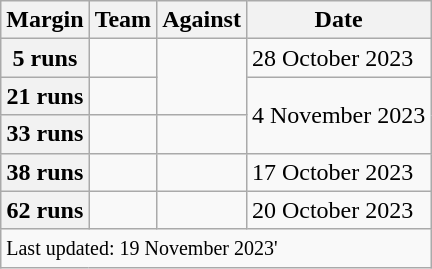<table class="wikitable sortable">
<tr>
<th>Margin</th>
<th>Team</th>
<th>Against</th>
<th data-sort-type=date>Date</th>
</tr>
<tr>
<th>5 runs</th>
<td></td>
<td rowspan=2></td>
<td>28 October 2023</td>
</tr>
<tr>
<th>21 runs</th>
<td></td>
<td rowspan=2>4 November 2023</td>
</tr>
<tr>
<th>33 runs</th>
<td></td>
<td></td>
</tr>
<tr>
<th>38 runs</th>
<td></td>
<td></td>
<td>17 October 2023</td>
</tr>
<tr>
<th>62 runs</th>
<td></td>
<td></td>
<td>20 October 2023</td>
</tr>
<tr class = "sortbottom">
<td colspan="4"><small>Last updated: 19 November 2023'</small></td>
</tr>
</table>
